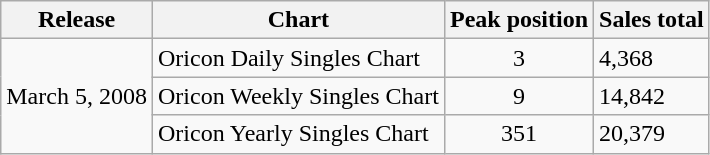<table class="wikitable">
<tr>
<th>Release</th>
<th>Chart</th>
<th>Peak position</th>
<th>Sales total</th>
</tr>
<tr>
<td rowspan="3">March 5, 2008</td>
<td>Oricon Daily Singles Chart</td>
<td align="center">3</td>
<td>4,368</td>
</tr>
<tr>
<td>Oricon Weekly Singles Chart</td>
<td align="center">9</td>
<td>14,842</td>
</tr>
<tr>
<td>Oricon Yearly Singles Chart</td>
<td align="center">351</td>
<td>20,379</td>
</tr>
</table>
